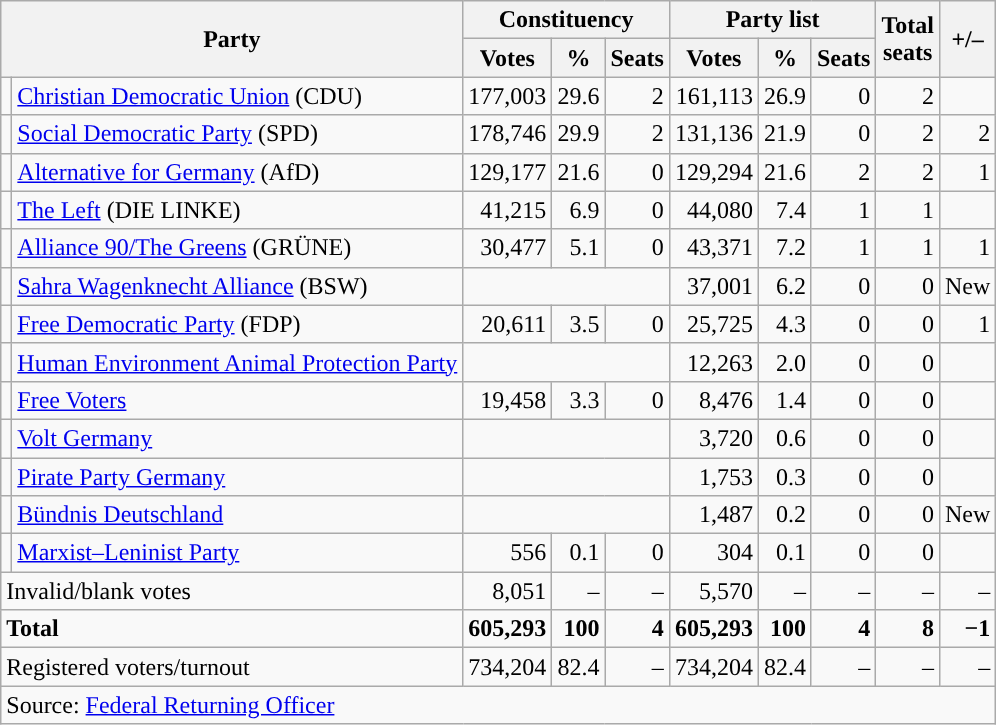<table class="wikitable" style="text-align:right">
<tr>
<th colspan="2" rowspan="2">Party</th>
<th colspan="3">Constituency</th>
<th colspan="3">Party list</th>
<th rowspan="2">Total<br>seats</th>
<th rowspan="2">+/–</th>
</tr>
<tr>
<th>Votes</th>
<th>%</th>
<th>Seats</th>
<th>Votes</th>
<th>%</th>
<th>Seats</th>
</tr>
<tr>
<td></td>
<td align="left"><a href='#'>Christian Democratic Union</a> (CDU)</td>
<td>177,003</td>
<td>29.6</td>
<td>2</td>
<td>161,113</td>
<td>26.9</td>
<td>0</td>
<td>2</td>
<td></td>
</tr>
<tr>
<td></td>
<td align="left"><a href='#'>Social Democratic Party</a> (SPD)</td>
<td>178,746</td>
<td>29.9</td>
<td>2</td>
<td>131,136</td>
<td>21.9</td>
<td>0</td>
<td>2</td>
<td> 2</td>
</tr>
<tr>
<td></td>
<td align="left"><a href='#'>Alternative for Germany</a> (AfD)</td>
<td>129,177</td>
<td>21.6</td>
<td>0</td>
<td>129,294</td>
<td>21.6</td>
<td>2</td>
<td>2</td>
<td> 1</td>
</tr>
<tr>
<td></td>
<td align="left"><a href='#'>The Left</a> (DIE LINKE)</td>
<td>41,215</td>
<td>6.9</td>
<td>0</td>
<td>44,080</td>
<td>7.4</td>
<td>1</td>
<td>1</td>
<td></td>
</tr>
<tr>
<td></td>
<td align="left"><a href='#'>Alliance 90/The Greens</a> (GRÜNE)</td>
<td>30,477</td>
<td>5.1</td>
<td>0</td>
<td>43,371</td>
<td>7.2</td>
<td>1</td>
<td>1</td>
<td> 1</td>
</tr>
<tr>
<td style="background-color:"></td>
<td align="left"><a href='#'>Sahra Wagenknecht Alliance</a> (BSW)</td>
<td colspan="3"></td>
<td>37,001</td>
<td>6.2</td>
<td>0</td>
<td>0</td>
<td>New</td>
</tr>
<tr>
<td></td>
<td align="left"><a href='#'>Free Democratic Party</a> (FDP)</td>
<td>20,611</td>
<td>3.5</td>
<td>0</td>
<td>25,725</td>
<td>4.3</td>
<td>0</td>
<td>0</td>
<td> 1</td>
</tr>
<tr>
<td style="background-color:"></td>
<td align="left"><a href='#'>Human Environment Animal Protection Party</a></td>
<td colspan="3"></td>
<td>12,263</td>
<td>2.0</td>
<td>0</td>
<td>0</td>
<td></td>
</tr>
<tr>
<td style="background-color:"></td>
<td align="left"><a href='#'>Free Voters</a></td>
<td>19,458</td>
<td>3.3</td>
<td>0</td>
<td>8,476</td>
<td>1.4</td>
<td>0</td>
<td>0</td>
<td></td>
</tr>
<tr>
<td style="background-color:"></td>
<td align="left"><a href='#'>Volt Germany</a></td>
<td colspan="3"></td>
<td>3,720</td>
<td>0.6</td>
<td>0</td>
<td>0</td>
<td></td>
</tr>
<tr>
<td style="background-color:"></td>
<td align="left"><a href='#'>Pirate Party Germany</a></td>
<td colspan="3"></td>
<td>1,753</td>
<td>0.3</td>
<td>0</td>
<td>0</td>
<td></td>
</tr>
<tr>
<td style="background-color:"></td>
<td align="left"><a href='#'>Bündnis Deutschland</a></td>
<td colspan="3"></td>
<td>1,487</td>
<td>0.2</td>
<td>0</td>
<td>0</td>
<td>New</td>
</tr>
<tr>
<td style="background-color:"></td>
<td align="left"><a href='#'>Marxist–Leninist Party</a></td>
<td>556</td>
<td>0.1</td>
<td>0</td>
<td>304</td>
<td>0.1</td>
<td>0</td>
<td>0</td>
<td></td>
</tr>
<tr>
<td colspan="2" align="left">Invalid/blank votes</td>
<td>8,051</td>
<td>–</td>
<td>–</td>
<td>5,570</td>
<td>–</td>
<td>–</td>
<td>–</td>
<td>–</td>
</tr>
<tr>
<td colspan="2" align="left"><strong>Total</strong></td>
<td><strong>605,293</strong></td>
<td><strong>100</strong></td>
<td><strong>4</strong></td>
<td><strong>605,293</strong></td>
<td><strong>100</strong></td>
<td><strong>4</strong></td>
<td><strong>8</strong></td>
<td><strong>−1</strong></td>
</tr>
<tr>
<td colspan="2" align="left">Registered voters/turnout</td>
<td>734,204</td>
<td>82.4</td>
<td>–</td>
<td>734,204</td>
<td>82.4</td>
<td>–</td>
<td>–</td>
<td>–</td>
</tr>
<tr>
<td colspan="10" align="left">Source: <a href='#'>Federal Returning Officer</a></td>
</tr>
</table>
